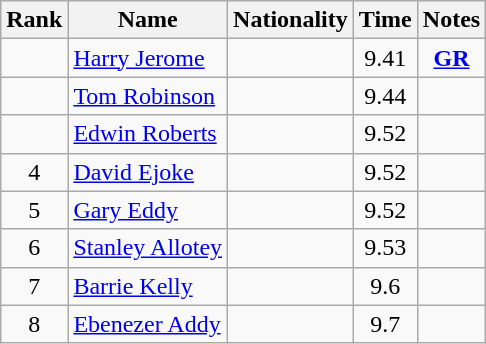<table class="wikitable sortable" style=" text-align:center">
<tr>
<th scope="col">Rank</th>
<th scope="col">Name</th>
<th scope="col">Nationality</th>
<th scope="col">Time</th>
<th scope="col">Notes</th>
</tr>
<tr>
<td></td>
<td align=left><a href='#'>Harry Jerome</a></td>
<td align=left></td>
<td>9.41</td>
<td><strong><a href='#'>GR</a></strong></td>
</tr>
<tr>
<td></td>
<td align=left><a href='#'>Tom Robinson</a></td>
<td align=left></td>
<td>9.44</td>
<td></td>
</tr>
<tr>
<td></td>
<td align=left><a href='#'>Edwin Roberts</a></td>
<td align=left></td>
<td>9.52</td>
<td></td>
</tr>
<tr>
<td>4</td>
<td align=left><a href='#'>David Ejoke</a></td>
<td align=left></td>
<td>9.52</td>
<td></td>
</tr>
<tr>
<td>5</td>
<td align=left><a href='#'>Gary Eddy</a></td>
<td align=left></td>
<td>9.52</td>
<td></td>
</tr>
<tr>
<td>6</td>
<td align=left><a href='#'>Stanley Allotey</a></td>
<td align=left></td>
<td>9.53</td>
<td></td>
</tr>
<tr>
<td>7</td>
<td align=left><a href='#'>Barrie Kelly</a></td>
<td align=left></td>
<td>9.6</td>
<td></td>
</tr>
<tr>
<td>8</td>
<td align=left><a href='#'>Ebenezer Addy</a></td>
<td align=left></td>
<td>9.7</td>
<td></td>
</tr>
</table>
